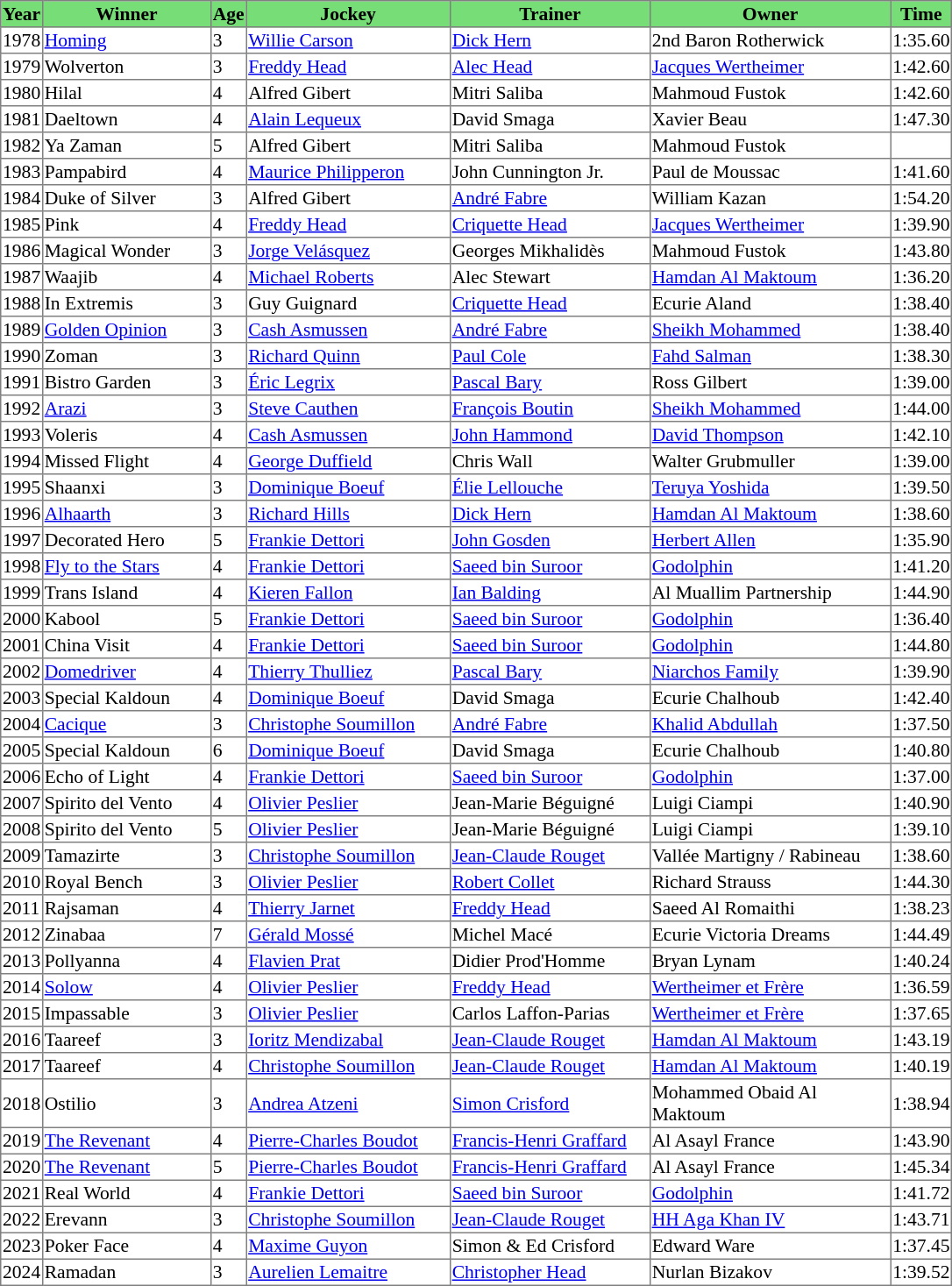<table class = "sortable" | border="1" style="border-collapse: collapse; font-size:90%">
<tr bgcolor="#77dd77" align="center">
<th>Year</th>
<th>Winner</th>
<th>Age</th>
<th>Jockey</th>
<th>Trainer</th>
<th>Owner</th>
<th>Time</th>
</tr>
<tr>
<td>1978</td>
<td width=125px><a href='#'>Homing</a></td>
<td>3</td>
<td width=152px><a href='#'>Willie Carson</a></td>
<td width=149px><a href='#'>Dick Hern</a></td>
<td width=180px>2nd Baron Rotherwick</td>
<td>1:35.60</td>
</tr>
<tr>
<td>1979</td>
<td>Wolverton</td>
<td>3</td>
<td><a href='#'>Freddy Head</a></td>
<td><a href='#'>Alec Head</a></td>
<td><a href='#'>Jacques Wertheimer</a></td>
<td>1:42.60</td>
</tr>
<tr>
<td>1980</td>
<td>Hilal</td>
<td>4</td>
<td>Alfred Gibert</td>
<td>Mitri Saliba</td>
<td>Mahmoud Fustok</td>
<td>1:42.60</td>
</tr>
<tr>
<td>1981</td>
<td>Daeltown</td>
<td>4</td>
<td><a href='#'>Alain Lequeux</a></td>
<td>David Smaga</td>
<td>Xavier Beau</td>
<td>1:47.30</td>
</tr>
<tr>
<td>1982</td>
<td>Ya Zaman</td>
<td>5</td>
<td>Alfred Gibert</td>
<td>Mitri Saliba</td>
<td>Mahmoud Fustok</td>
<td></td>
</tr>
<tr>
<td>1983</td>
<td>Pampabird</td>
<td>4</td>
<td><a href='#'>Maurice Philipperon</a></td>
<td>John Cunnington Jr.</td>
<td>Paul de Moussac</td>
<td>1:41.60</td>
</tr>
<tr>
<td>1984</td>
<td>Duke of Silver</td>
<td>3</td>
<td>Alfred Gibert</td>
<td><a href='#'>André Fabre</a></td>
<td>William Kazan</td>
<td>1:54.20</td>
</tr>
<tr>
<td>1985</td>
<td>Pink</td>
<td>4</td>
<td><a href='#'>Freddy Head</a></td>
<td><a href='#'>Criquette Head</a></td>
<td><a href='#'>Jacques Wertheimer</a></td>
<td>1:39.90</td>
</tr>
<tr>
<td>1986</td>
<td>Magical Wonder</td>
<td>3</td>
<td><a href='#'>Jorge Velásquez</a></td>
<td>Georges Mikhalidès</td>
<td>Mahmoud Fustok</td>
<td>1:43.80</td>
</tr>
<tr>
<td>1987</td>
<td>Waajib</td>
<td>4</td>
<td><a href='#'>Michael Roberts</a></td>
<td>Alec Stewart</td>
<td><a href='#'>Hamdan Al Maktoum</a></td>
<td>1:36.20</td>
</tr>
<tr>
<td>1988</td>
<td>In Extremis</td>
<td>3</td>
<td>Guy Guignard</td>
<td><a href='#'>Criquette Head</a></td>
<td>Ecurie Aland</td>
<td>1:38.40</td>
</tr>
<tr>
<td>1989</td>
<td><a href='#'>Golden Opinion</a></td>
<td>3</td>
<td><a href='#'>Cash Asmussen</a></td>
<td><a href='#'>André Fabre</a></td>
<td><a href='#'>Sheikh Mohammed</a></td>
<td>1:38.40</td>
</tr>
<tr>
<td>1990</td>
<td>Zoman</td>
<td>3</td>
<td><a href='#'>Richard Quinn</a></td>
<td><a href='#'>Paul Cole</a></td>
<td><a href='#'>Fahd Salman</a></td>
<td>1:38.30</td>
</tr>
<tr>
<td>1991</td>
<td>Bistro Garden</td>
<td>3</td>
<td><a href='#'>Éric Legrix</a></td>
<td><a href='#'>Pascal Bary</a></td>
<td>Ross Gilbert</td>
<td>1:39.00</td>
</tr>
<tr>
<td>1992</td>
<td><a href='#'>Arazi</a></td>
<td>3</td>
<td><a href='#'>Steve Cauthen</a></td>
<td><a href='#'>François Boutin</a></td>
<td><a href='#'>Sheikh Mohammed</a></td>
<td>1:44.00</td>
</tr>
<tr>
<td>1993</td>
<td>Voleris</td>
<td>4</td>
<td><a href='#'>Cash Asmussen</a></td>
<td><a href='#'>John Hammond</a></td>
<td><a href='#'>David Thompson</a></td>
<td>1:42.10</td>
</tr>
<tr>
<td>1994</td>
<td>Missed Flight</td>
<td>4</td>
<td><a href='#'>George Duffield</a></td>
<td>Chris Wall</td>
<td>Walter Grubmuller</td>
<td>1:39.00</td>
</tr>
<tr>
<td>1995</td>
<td>Shaanxi</td>
<td>3</td>
<td><a href='#'>Dominique Boeuf</a></td>
<td><a href='#'>Élie Lellouche</a></td>
<td><a href='#'>Teruya Yoshida</a></td>
<td>1:39.50</td>
</tr>
<tr>
<td>1996</td>
<td><a href='#'>Alhaarth</a></td>
<td>3</td>
<td><a href='#'>Richard Hills</a></td>
<td><a href='#'>Dick Hern</a></td>
<td><a href='#'>Hamdan Al Maktoum</a></td>
<td>1:38.60</td>
</tr>
<tr>
<td>1997</td>
<td>Decorated Hero</td>
<td>5</td>
<td><a href='#'>Frankie Dettori</a></td>
<td><a href='#'>John Gosden</a></td>
<td><a href='#'>Herbert Allen</a></td>
<td>1:35.90</td>
</tr>
<tr>
<td>1998</td>
<td><a href='#'>Fly to the Stars</a></td>
<td>4</td>
<td><a href='#'>Frankie Dettori</a></td>
<td><a href='#'>Saeed bin Suroor</a></td>
<td><a href='#'>Godolphin</a></td>
<td>1:41.20</td>
</tr>
<tr>
<td>1999</td>
<td>Trans Island</td>
<td>4</td>
<td><a href='#'>Kieren Fallon</a></td>
<td><a href='#'>Ian Balding</a></td>
<td>Al Muallim Partnership</td>
<td>1:44.90</td>
</tr>
<tr>
<td>2000</td>
<td>Kabool</td>
<td>5</td>
<td><a href='#'>Frankie Dettori</a></td>
<td><a href='#'>Saeed bin Suroor</a></td>
<td><a href='#'>Godolphin</a></td>
<td>1:36.40</td>
</tr>
<tr>
<td>2001</td>
<td>China Visit</td>
<td>4</td>
<td><a href='#'>Frankie Dettori</a></td>
<td><a href='#'>Saeed bin Suroor</a></td>
<td><a href='#'>Godolphin</a></td>
<td>1:44.80</td>
</tr>
<tr>
<td>2002</td>
<td><a href='#'>Domedriver</a></td>
<td>4</td>
<td><a href='#'>Thierry Thulliez</a></td>
<td><a href='#'>Pascal Bary</a></td>
<td><a href='#'>Niarchos Family</a></td>
<td>1:39.90</td>
</tr>
<tr>
<td>2003</td>
<td>Special Kaldoun</td>
<td>4</td>
<td><a href='#'>Dominique Boeuf</a></td>
<td>David Smaga</td>
<td>Ecurie Chalhoub</td>
<td>1:42.40</td>
</tr>
<tr>
<td>2004</td>
<td><a href='#'>Cacique</a></td>
<td>3</td>
<td><a href='#'>Christophe Soumillon</a></td>
<td><a href='#'>André Fabre</a></td>
<td><a href='#'>Khalid Abdullah</a></td>
<td>1:37.50</td>
</tr>
<tr>
<td>2005</td>
<td>Special Kaldoun</td>
<td>6</td>
<td><a href='#'>Dominique Boeuf</a></td>
<td>David Smaga</td>
<td>Ecurie Chalhoub</td>
<td>1:40.80</td>
</tr>
<tr>
<td>2006</td>
<td>Echo of Light</td>
<td>4</td>
<td><a href='#'>Frankie Dettori</a></td>
<td><a href='#'>Saeed bin Suroor</a></td>
<td><a href='#'>Godolphin</a></td>
<td>1:37.00</td>
</tr>
<tr>
<td>2007</td>
<td>Spirito del Vento</td>
<td>4</td>
<td><a href='#'>Olivier Peslier</a></td>
<td>Jean-Marie Béguigné</td>
<td>Luigi Ciampi</td>
<td>1:40.90</td>
</tr>
<tr>
<td>2008</td>
<td>Spirito del Vento</td>
<td>5</td>
<td><a href='#'>Olivier Peslier</a></td>
<td>Jean-Marie Béguigné</td>
<td>Luigi Ciampi</td>
<td>1:39.10</td>
</tr>
<tr>
<td>2009</td>
<td>Tamazirte</td>
<td>3</td>
<td><a href='#'>Christophe Soumillon</a></td>
<td><a href='#'>Jean-Claude Rouget</a></td>
<td><span>Vallée Martigny / Rabineau</span> </td>
<td>1:38.60</td>
</tr>
<tr>
<td>2010</td>
<td>Royal Bench</td>
<td>3</td>
<td><a href='#'>Olivier Peslier</a></td>
<td><a href='#'>Robert Collet</a></td>
<td>Richard Strauss</td>
<td>1:44.30</td>
</tr>
<tr>
<td>2011</td>
<td>Rajsaman</td>
<td>4</td>
<td><a href='#'>Thierry Jarnet</a></td>
<td><a href='#'>Freddy Head</a></td>
<td>Saeed Al Romaithi</td>
<td>1:38.23</td>
</tr>
<tr>
<td>2012</td>
<td>Zinabaa</td>
<td>7</td>
<td><a href='#'>Gérald Mossé</a></td>
<td>Michel Macé</td>
<td>Ecurie Victoria Dreams</td>
<td>1:44.49</td>
</tr>
<tr>
<td>2013</td>
<td>Pollyanna</td>
<td>4</td>
<td><a href='#'>Flavien Prat</a></td>
<td>Didier Prod'Homme</td>
<td>Bryan Lynam</td>
<td>1:40.24</td>
</tr>
<tr>
<td>2014</td>
<td><a href='#'>Solow</a></td>
<td>4</td>
<td><a href='#'>Olivier Peslier</a></td>
<td><a href='#'>Freddy Head</a></td>
<td><a href='#'>Wertheimer et Frère</a></td>
<td>1:36.59</td>
</tr>
<tr>
<td>2015</td>
<td>Impassable</td>
<td>3</td>
<td><a href='#'>Olivier Peslier</a></td>
<td>Carlos Laffon-Parias</td>
<td><a href='#'>Wertheimer et Frère</a></td>
<td>1:37.65</td>
</tr>
<tr>
<td>2016</td>
<td>Taareef</td>
<td>3</td>
<td><a href='#'>Ioritz Mendizabal</a></td>
<td><a href='#'>Jean-Claude Rouget</a></td>
<td><a href='#'>Hamdan Al Maktoum</a></td>
<td>1:43.19</td>
</tr>
<tr>
<td>2017</td>
<td>Taareef</td>
<td>4</td>
<td><a href='#'>Christophe Soumillon</a></td>
<td><a href='#'>Jean-Claude Rouget</a></td>
<td><a href='#'>Hamdan Al Maktoum</a></td>
<td>1:40.19</td>
</tr>
<tr>
<td>2018</td>
<td>Ostilio</td>
<td>3</td>
<td><a href='#'>Andrea Atzeni</a></td>
<td><a href='#'>Simon Crisford</a></td>
<td>Mohammed Obaid Al Maktoum</td>
<td>1:38.94</td>
</tr>
<tr>
<td>2019</td>
<td><a href='#'>The Revenant</a></td>
<td>4</td>
<td><a href='#'>Pierre-Charles Boudot</a></td>
<td><a href='#'>Francis-Henri Graffard</a></td>
<td>Al Asayl France</td>
<td>1:43.90</td>
</tr>
<tr>
<td>2020</td>
<td><a href='#'>The Revenant</a></td>
<td>5</td>
<td><a href='#'>Pierre-Charles Boudot</a></td>
<td><a href='#'>Francis-Henri Graffard</a></td>
<td>Al Asayl France</td>
<td>1:45.34</td>
</tr>
<tr>
<td>2021</td>
<td>Real World</td>
<td>4</td>
<td><a href='#'>Frankie Dettori</a></td>
<td><a href='#'>Saeed bin Suroor</a></td>
<td><a href='#'>Godolphin</a></td>
<td>1:41.72</td>
</tr>
<tr>
<td>2022</td>
<td>Erevann</td>
<td>3</td>
<td><a href='#'>Christophe Soumillon</a></td>
<td><a href='#'>Jean-Claude Rouget</a></td>
<td><a href='#'>HH Aga Khan IV</a></td>
<td>1:43.71</td>
</tr>
<tr>
<td>2023</td>
<td>Poker Face</td>
<td>4</td>
<td><a href='#'>Maxime Guyon</a></td>
<td>Simon & Ed Crisford</td>
<td>Edward Ware</td>
<td>1:37.45</td>
</tr>
<tr>
<td>2024</td>
<td>Ramadan</td>
<td>3</td>
<td><a href='#'>Aurelien Lemaitre</a></td>
<td><a href='#'>Christopher Head</a></td>
<td>Nurlan Bizakov</td>
<td>1:39.52</td>
</tr>
</table>
